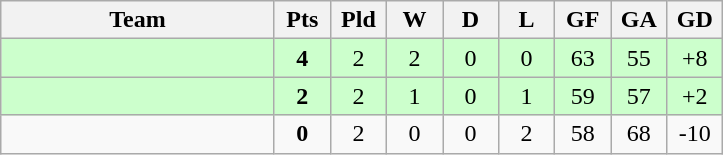<table class="wikitable" style="text-align: center;" |>
<tr>
<th width="175">Team</th>
<th width="30">Pts</th>
<th width="30">Pld</th>
<th width="30">W</th>
<th width="30">D</th>
<th width="30">L</th>
<th width="30">GF</th>
<th width="30">GA</th>
<th width="30">GD</th>
</tr>
<tr bgcolor="ccffcc">
<td style="text-align:left;"></td>
<td><strong>4</strong></td>
<td>2</td>
<td>2</td>
<td>0</td>
<td>0</td>
<td>63</td>
<td>55</td>
<td>+8</td>
</tr>
<tr bgcolor="ccffcc">
<td style="text-align:left;"></td>
<td><strong>2</strong></td>
<td>2</td>
<td>1</td>
<td>0</td>
<td>1</td>
<td>59</td>
<td>57</td>
<td>+2</td>
</tr>
<tr>
<td style="text-align:left;"></td>
<td><strong>0</strong></td>
<td>2</td>
<td>0</td>
<td>0</td>
<td>2</td>
<td>58</td>
<td>68</td>
<td>-10</td>
</tr>
</table>
